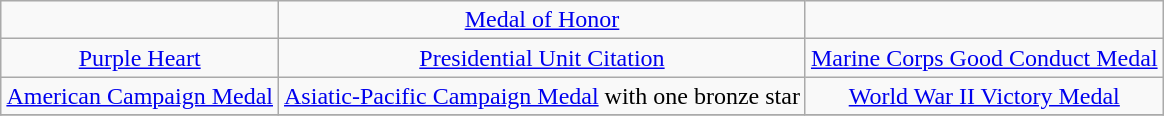<table class="wikitable" style="margin:1em auto; text-align:center;">
<tr>
<td></td>
<td><a href='#'>Medal of Honor</a></td>
<td></td>
</tr>
<tr>
<td><a href='#'>Purple Heart</a></td>
<td><a href='#'>Presidential Unit Citation</a></td>
<td><a href='#'>Marine Corps Good Conduct Medal</a></td>
</tr>
<tr>
<td><a href='#'>American Campaign Medal</a></td>
<td><a href='#'>Asiatic-Pacific Campaign Medal</a> with one bronze star</td>
<td><a href='#'>World War II Victory Medal</a></td>
</tr>
<tr>
</tr>
</table>
